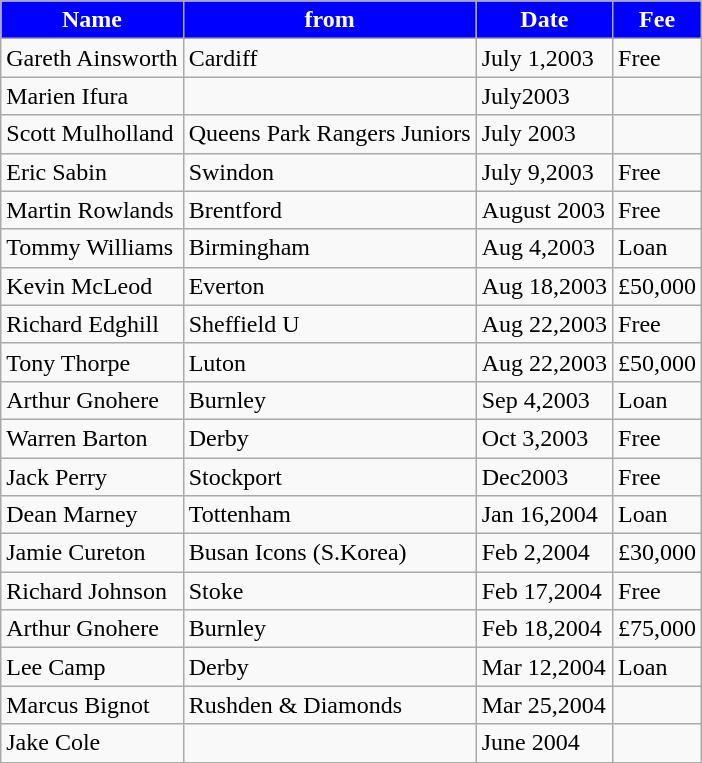<table class="wikitable">
<tr>
<th style="background:#0000FF; color:#FFFFFF; text-align:center;"><strong>Name</strong></th>
<th style="background:#0000FF; color:#FFFFFF; text-align:center;">from</th>
<th style="background:#0000FF; color:#FFFFFF; text-align:center;">Date</th>
<th style="background:#0000FF; color:#FFFFFF; text-align:center;">Fee</th>
</tr>
<tr>
<td>Gareth Ainsworth</td>
<td>Cardiff</td>
<td>July 1,2003</td>
<td>Free</td>
</tr>
<tr>
<td>Marien Ifura</td>
<td></td>
<td>July2003</td>
<td></td>
</tr>
<tr>
<td>Scott Mulholland</td>
<td>Queens Park Rangers Juniors</td>
<td>July 2003</td>
<td></td>
</tr>
<tr>
<td>Eric Sabin</td>
<td>Swindon</td>
<td>July 9,2003</td>
<td>Free</td>
</tr>
<tr>
<td>Martin Rowlands</td>
<td>Brentford</td>
<td>August 2003</td>
<td>Free</td>
</tr>
<tr>
<td>Tommy Williams</td>
<td>Birmingham</td>
<td>Aug 4,2003</td>
<td>Loan</td>
</tr>
<tr>
<td>Kevin McLeod</td>
<td>Everton</td>
<td>Aug 18,2003</td>
<td>£50,000</td>
</tr>
<tr>
<td>Richard Edghill</td>
<td>Sheffield U</td>
<td>Aug 22,2003</td>
<td>Free</td>
</tr>
<tr>
<td>Tony Thorpe</td>
<td>Luton</td>
<td>Aug 22,2003</td>
<td>£50,000</td>
</tr>
<tr>
<td>Arthur Gnohere</td>
<td>Burnley</td>
<td>Sep 4,2003</td>
<td>Loan</td>
</tr>
<tr>
<td>Warren Barton</td>
<td>Derby</td>
<td>Oct 3,2003</td>
<td>Free</td>
</tr>
<tr>
<td>Jack Perry</td>
<td>Stockport</td>
<td>Dec2003</td>
<td>Free</td>
</tr>
<tr>
<td>Dean Marney</td>
<td>Tottenham</td>
<td>Jan 16,2004</td>
<td>Loan</td>
</tr>
<tr>
<td>Jamie Cureton</td>
<td>Busan Icons (S.Korea)</td>
<td>Feb 2,2004</td>
<td>£30,000</td>
</tr>
<tr>
<td>Richard Johnson</td>
<td>Stoke</td>
<td>Feb 17,2004</td>
<td>Free</td>
</tr>
<tr>
<td>Arthur Gnohere</td>
<td>Burnley</td>
<td>Feb 18,2004</td>
<td>£75,000</td>
</tr>
<tr>
<td>Lee Camp</td>
<td>Derby</td>
<td>Mar 12,2004</td>
<td>Loan</td>
</tr>
<tr>
<td>Marcus Bignot</td>
<td>Rushden & Diamonds</td>
<td>Mar 25,2004</td>
<td></td>
</tr>
<tr>
<td>Jake Cole</td>
<td></td>
<td>June 2004</td>
<td></td>
</tr>
</table>
